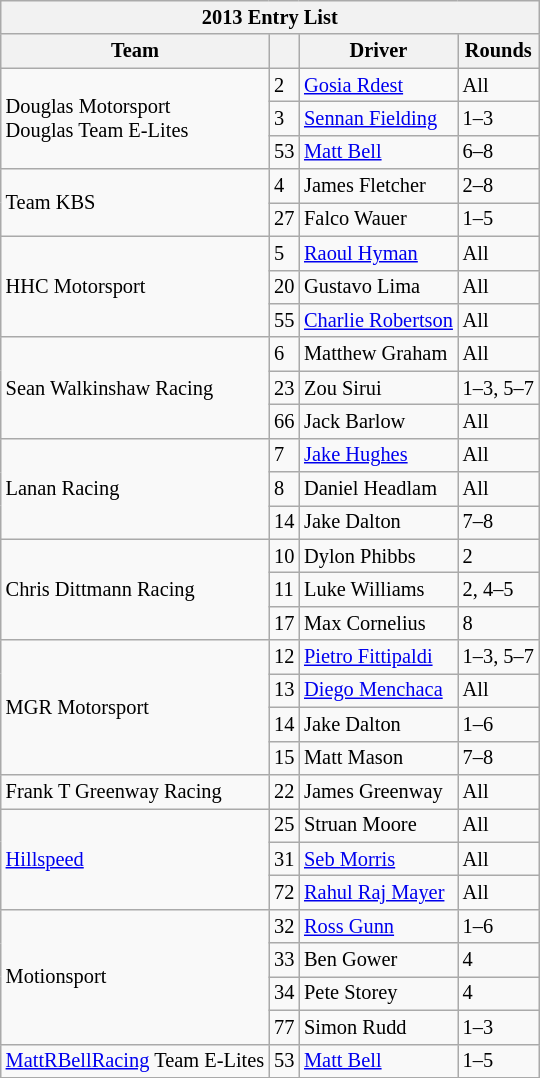<table class="wikitable" style="font-size: 85%;">
<tr>
<th colspan=4>2013 Entry List</th>
</tr>
<tr>
<th>Team</th>
<th></th>
<th>Driver</th>
<th>Rounds</th>
</tr>
<tr>
<td rowspan=3>Douglas Motorsport<br>Douglas Team E-Lites</td>
<td>2</td>
<td> <a href='#'>Gosia Rdest</a></td>
<td>All</td>
</tr>
<tr>
<td>3</td>
<td> <a href='#'>Sennan Fielding</a></td>
<td>1–3</td>
</tr>
<tr>
<td>53</td>
<td> <a href='#'>Matt Bell</a></td>
<td>6–8</td>
</tr>
<tr>
<td rowspan=2>Team KBS</td>
<td>4</td>
<td> James Fletcher</td>
<td>2–8</td>
</tr>
<tr>
<td>27</td>
<td> Falco Wauer</td>
<td>1–5</td>
</tr>
<tr>
<td rowspan=3>HHC Motorsport</td>
<td>5</td>
<td> <a href='#'>Raoul Hyman</a></td>
<td>All</td>
</tr>
<tr>
<td>20</td>
<td> Gustavo Lima</td>
<td>All</td>
</tr>
<tr>
<td>55</td>
<td nowrap> <a href='#'>Charlie Robertson</a></td>
<td>All</td>
</tr>
<tr>
<td rowspan=3>Sean Walkinshaw Racing</td>
<td>6</td>
<td> Matthew Graham</td>
<td>All</td>
</tr>
<tr>
<td>23</td>
<td> Zou Sirui</td>
<td nowrap>1–3, 5–7</td>
</tr>
<tr>
<td>66</td>
<td> Jack Barlow</td>
<td>All</td>
</tr>
<tr>
<td rowspan=3>Lanan Racing</td>
<td>7</td>
<td> <a href='#'>Jake Hughes</a></td>
<td>All</td>
</tr>
<tr>
<td>8</td>
<td> Daniel Headlam</td>
<td>All</td>
</tr>
<tr>
<td>14</td>
<td> Jake Dalton</td>
<td>7–8</td>
</tr>
<tr>
<td rowspan=3>Chris Dittmann Racing</td>
<td>10</td>
<td> Dylon Phibbs</td>
<td>2</td>
</tr>
<tr>
<td>11</td>
<td> Luke Williams</td>
<td>2, 4–5</td>
</tr>
<tr>
<td>17</td>
<td> Max Cornelius</td>
<td>8</td>
</tr>
<tr>
<td rowspan=4>MGR Motorsport</td>
<td>12</td>
<td> <a href='#'>Pietro Fittipaldi</a></td>
<td>1–3, 5–7</td>
</tr>
<tr>
<td>13</td>
<td> <a href='#'>Diego Menchaca</a></td>
<td>All</td>
</tr>
<tr>
<td>14</td>
<td> Jake Dalton</td>
<td>1–6</td>
</tr>
<tr>
<td>15</td>
<td> Matt Mason</td>
<td>7–8</td>
</tr>
<tr>
<td>Frank T Greenway Racing</td>
<td>22</td>
<td> James Greenway</td>
<td>All</td>
</tr>
<tr>
<td rowspan=3><a href='#'>Hillspeed</a></td>
<td>25</td>
<td> Struan Moore</td>
<td>All</td>
</tr>
<tr>
<td>31</td>
<td> <a href='#'>Seb Morris</a></td>
<td>All</td>
</tr>
<tr>
<td>72</td>
<td> <a href='#'>Rahul Raj Mayer</a></td>
<td>All</td>
</tr>
<tr>
<td rowspan=4>Motionsport</td>
<td>32</td>
<td> <a href='#'>Ross Gunn</a></td>
<td>1–6</td>
</tr>
<tr>
<td>33</td>
<td> Ben Gower</td>
<td>4</td>
</tr>
<tr>
<td>34</td>
<td> Pete Storey</td>
<td>4</td>
</tr>
<tr>
<td>77</td>
<td> Simon Rudd</td>
<td>1–3</td>
</tr>
<tr>
<td><a href='#'>MattRBellRacing</a> Team E-Lites</td>
<td>53</td>
<td> <a href='#'>Matt Bell</a></td>
<td>1–5</td>
</tr>
</table>
